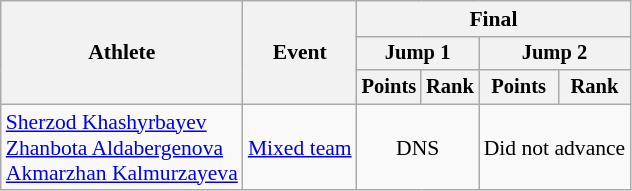<table class=wikitable style=font-size:90%;text-align:center>
<tr>
<th rowspan=3>Athlete</th>
<th rowspan=3>Event</th>
<th colspan=6>Final</th>
</tr>
<tr style=font-size:95%>
<th colspan=2>Jump 1</th>
<th colspan=2>Jump 2</th>
</tr>
<tr style=font-size:95%>
<th>Points</th>
<th>Rank</th>
<th>Points</th>
<th>Rank</th>
</tr>
<tr>
<td align=left><a href='#'>Sherzod Khashyrbayev</a><br><a href='#'>Zhanbota Aldabergenova</a><br><a href='#'>Akmarzhan Kalmurzayeva</a></td>
<td align=left><a href='#'>Mixed team</a></td>
<td colspan=2>DNS</td>
<td colspan=2>Did not advance</td>
</tr>
</table>
